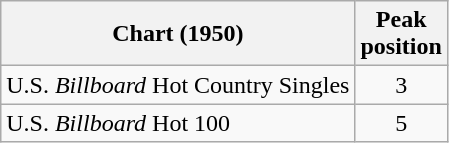<table class="wikitable sortable">
<tr>
<th>Chart (1950)</th>
<th>Peak<br>position</th>
</tr>
<tr>
<td>U.S. <em>Billboard</em> Hot Country Singles</td>
<td align="center">3</td>
</tr>
<tr>
<td>U.S. <em>Billboard</em> Hot 100</td>
<td align="center">5</td>
</tr>
</table>
